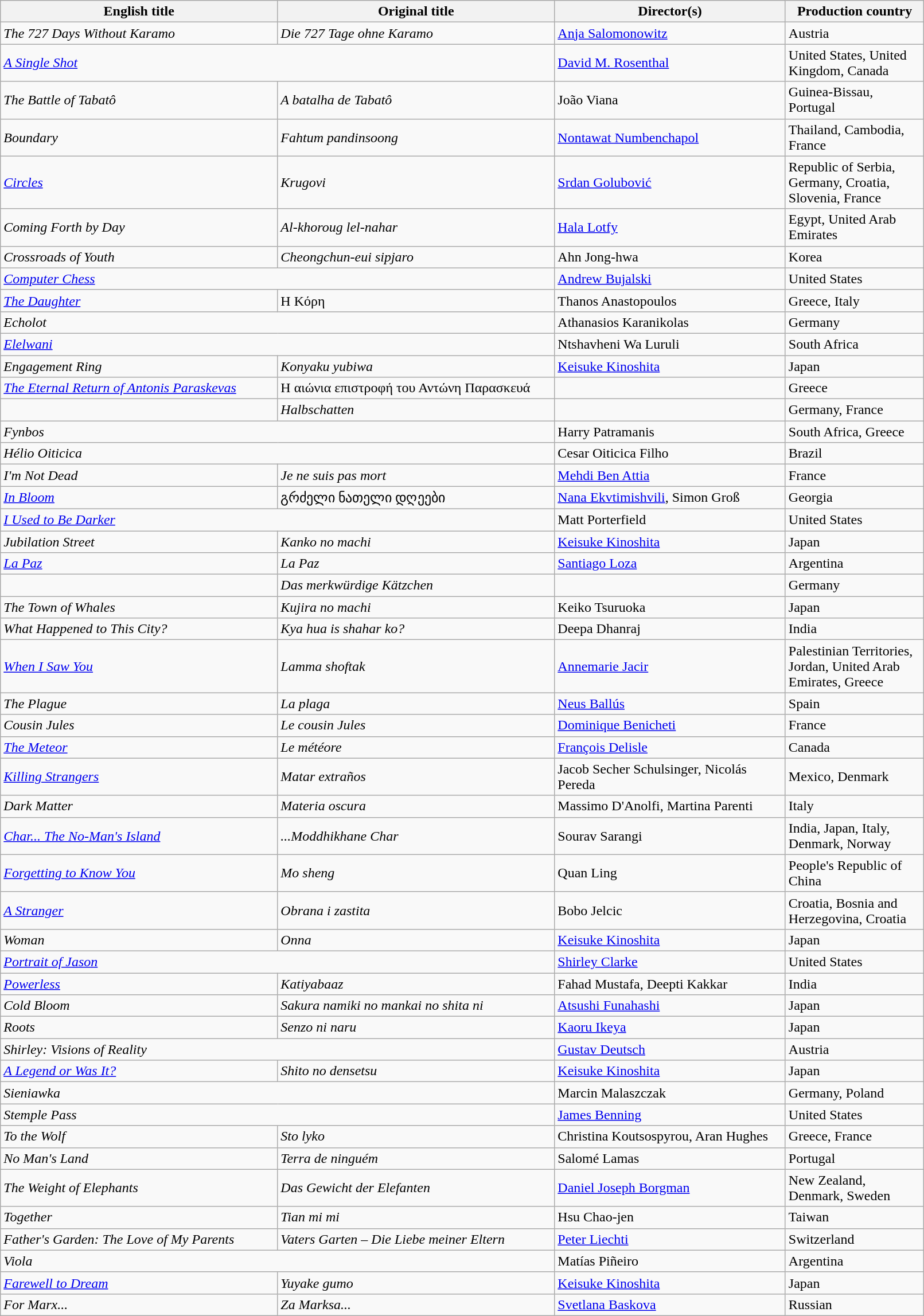<table class="wikitable" width="85%" cellpadding="5">
<tr>
<th scope="col" width="30%">English title</th>
<th scope="col" width="30%">Original title</th>
<th scope="col" width="25%">Director(s)</th>
<th scope="col" width="15%">Production country</th>
</tr>
<tr>
<td><em>The 727 Days Without Karamo</em></td>
<td><em>Die 727 Tage ohne Karamo</em></td>
<td><a href='#'>Anja Salomonowitz</a></td>
<td>Austria</td>
</tr>
<tr>
<td colspan="2"><em><a href='#'>A Single Shot</a></em></td>
<td><a href='#'>David M. Rosenthal</a></td>
<td>United States, United Kingdom, Canada</td>
</tr>
<tr>
<td><em>The Battle of Tabatô</em></td>
<td><em>A batalha de Tabatô</em></td>
<td>João Viana</td>
<td>Guinea-Bissau, Portugal</td>
</tr>
<tr>
<td><em>Boundary</em></td>
<td><em>Fahtum pandinsoong</em></td>
<td><a href='#'>Nontawat Numbenchapol</a></td>
<td>Thailand, Cambodia, France</td>
</tr>
<tr>
<td><em><a href='#'>Circles</a></em></td>
<td><em>Krugovi</em></td>
<td><a href='#'>Srdan Golubović</a></td>
<td>Republic of Serbia, Germany, Croatia, Slovenia, France</td>
</tr>
<tr>
<td><em>Coming Forth by Day</em></td>
<td><em>Al-khoroug lel-nahar</em></td>
<td><a href='#'>Hala Lotfy</a></td>
<td>Egypt, United Arab Emirates</td>
</tr>
<tr>
<td><em>Crossroads of Youth</em></td>
<td><em>Cheongchun-eui sipjaro</em></td>
<td>Ahn Jong-hwa</td>
<td>Korea</td>
</tr>
<tr>
<td colspan="2"><em><a href='#'>Computer Chess</a></em></td>
<td><a href='#'>Andrew Bujalski</a></td>
<td>United States</td>
</tr>
<tr>
<td><em><a href='#'>The Daughter</a></em></td>
<td>Η Κόρη</td>
<td>Thanos Anastopoulos</td>
<td>Greece, Italy</td>
</tr>
<tr>
<td colspan="2"><em>Echolot</em></td>
<td>Athanasios Karanikolas</td>
<td>Germany</td>
</tr>
<tr>
<td colspan="2"><em><a href='#'>Elelwani</a></em></td>
<td>Ntshavheni Wa Luruli</td>
<td>South Africa</td>
</tr>
<tr>
<td><em>Engagement Ring</em></td>
<td><em>Konyaku yubiwa</em></td>
<td><a href='#'>Keisuke Kinoshita</a></td>
<td>Japan</td>
</tr>
<tr>
<td><em><a href='#'>The Eternal Return of Antonis Paraskevas</a></em></td>
<td>Η αιώνια επιστροφή του Αντώνη Παρασκευά</td>
<td></td>
<td>Greece</td>
</tr>
<tr>
<td><em></em></td>
<td><em>Halbschatten</em></td>
<td></td>
<td>Germany, France</td>
</tr>
<tr>
<td colspan="2"><em>Fynbos</em></td>
<td>Harry Patramanis</td>
<td>South Africa, Greece</td>
</tr>
<tr>
<td colspan="2"><em>Hélio Oiticica</em></td>
<td>Cesar Oiticica Filho</td>
<td>Brazil</td>
</tr>
<tr>
<td><em>I'm Not Dead</em></td>
<td><em>Je ne suis pas mort</em></td>
<td><a href='#'>Mehdi Ben Attia</a></td>
<td>France</td>
</tr>
<tr>
<td><em><a href='#'>In Bloom</a></em></td>
<td>გრძელი ნათელი დღეები</td>
<td><a href='#'>Nana Ekvtimishvili</a>, Simon Groß</td>
<td>Georgia</td>
</tr>
<tr>
<td colspan="2"><em><a href='#'>I Used to Be Darker</a></em></td>
<td>Matt Porterfield</td>
<td>United States</td>
</tr>
<tr>
<td><em>Jubilation Street</em></td>
<td><em>Kanko no machi</em></td>
<td><a href='#'>Keisuke Kinoshita</a></td>
<td>Japan</td>
</tr>
<tr>
<td><em><a href='#'>La Paz</a></em></td>
<td><em>La Paz</em></td>
<td><a href='#'>Santiago Loza</a></td>
<td>Argentina</td>
</tr>
<tr>
<td><em></em></td>
<td><em>Das merkwürdige Kätzchen</em></td>
<td></td>
<td>Germany</td>
</tr>
<tr>
<td><em>The Town of Whales</em></td>
<td><em>Kujira no machi</em></td>
<td>Keiko Tsuruoka</td>
<td>Japan</td>
</tr>
<tr>
<td><em>What Happened to This City?</em></td>
<td><em>Kya hua is shahar ko?</em></td>
<td>Deepa Dhanraj</td>
<td>India</td>
</tr>
<tr>
<td><em><a href='#'>When I Saw You</a></em></td>
<td><em>Lamma shoftak</em></td>
<td><a href='#'>Annemarie Jacir</a></td>
<td>Palestinian Territories, Jordan, United Arab Emirates, Greece</td>
</tr>
<tr>
<td><em>The Plague</em></td>
<td><em>La plaga</em></td>
<td><a href='#'>Neus Ballús</a></td>
<td>Spain</td>
</tr>
<tr>
<td><em>Cousin Jules</em></td>
<td><em>Le cousin Jules</em></td>
<td><a href='#'>Dominique Benicheti</a></td>
<td>France</td>
</tr>
<tr>
<td><em><a href='#'>The Meteor</a></em></td>
<td><em>Le météore</em></td>
<td><a href='#'>François Delisle</a></td>
<td>Canada</td>
</tr>
<tr>
<td><em><a href='#'>Killing Strangers</a></em></td>
<td><em>Matar extraños</em></td>
<td>Jacob Secher Schulsinger, Nicolás Pereda</td>
<td>Mexico, Denmark</td>
</tr>
<tr>
<td><em>Dark Matter</em></td>
<td><em>Materia oscura</em></td>
<td>Massimo D'Anolfi, Martina Parenti</td>
<td>Italy</td>
</tr>
<tr>
<td><em><a href='#'>Char... The No-Man's Island</a></em></td>
<td><em>...Moddhikhane Char</em></td>
<td>Sourav Sarangi</td>
<td>India, Japan, Italy, Denmark, Norway</td>
</tr>
<tr>
<td><em><a href='#'>Forgetting to Know You</a></em></td>
<td><em>Mo sheng</em></td>
<td>Quan Ling</td>
<td>People's Republic of China</td>
</tr>
<tr>
<td><em><a href='#'>A Stranger</a></em></td>
<td><em>Obrana i zastita</em></td>
<td>Bobo Jelcic</td>
<td>Croatia, Bosnia and Herzegovina, Croatia</td>
</tr>
<tr>
<td><em>Woman</em></td>
<td><em>Onna</em></td>
<td><a href='#'>Keisuke Kinoshita</a></td>
<td>Japan</td>
</tr>
<tr>
<td colspan="2"><em><a href='#'>Portrait of Jason</a></em></td>
<td><a href='#'>Shirley Clarke</a></td>
<td>United States</td>
</tr>
<tr>
<td><em><a href='#'>Powerless</a></em></td>
<td><em>Katiyabaaz</em></td>
<td>Fahad Mustafa, Deepti Kakkar</td>
<td>India</td>
</tr>
<tr>
<td><em>Cold Bloom</em></td>
<td><em>Sakura namiki no mankai no shita ni</em></td>
<td><a href='#'>Atsushi Funahashi</a></td>
<td>Japan</td>
</tr>
<tr>
<td><em>Roots</em></td>
<td><em>Senzo ni naru</em></td>
<td><a href='#'>Kaoru Ikeya</a></td>
<td>Japan</td>
</tr>
<tr>
<td colspan="2"><em>Shirley: Visions of Reality</em></td>
<td><a href='#'>Gustav Deutsch</a></td>
<td>Austria</td>
</tr>
<tr>
<td><em><a href='#'>A Legend or Was It?</a></em></td>
<td><em>Shito no densetsu</em></td>
<td><a href='#'>Keisuke Kinoshita</a></td>
<td>Japan</td>
</tr>
<tr>
<td colspan="2"><em>Sieniawka</em></td>
<td>Marcin Malaszczak</td>
<td>Germany, Poland</td>
</tr>
<tr>
<td colspan="2"><em>Stemple Pass</em></td>
<td><a href='#'>James Benning</a></td>
<td>United States</td>
</tr>
<tr>
<td><em>To the Wolf</em></td>
<td><em>Sto lyko</em></td>
<td>Christina Koutsospyrou, Aran Hughes</td>
<td>Greece, France</td>
</tr>
<tr>
<td><em>No Man's Land</em></td>
<td><em>Terra de ninguém</em></td>
<td>Salomé Lamas</td>
<td>Portugal</td>
</tr>
<tr>
<td><em>The Weight of Elephants</em></td>
<td><em>Das Gewicht der Elefanten</em></td>
<td><a href='#'>Daniel Joseph Borgman</a></td>
<td>New Zealand, Denmark, Sweden</td>
</tr>
<tr>
<td><em>Together</em></td>
<td><em>Tian mi mi</em></td>
<td>Hsu Chao-jen</td>
<td>Taiwan</td>
</tr>
<tr>
<td><em>Father's Garden: The Love of My Parents</em></td>
<td><em>Vaters Garten – Die Liebe meiner Eltern</em></td>
<td><a href='#'>Peter Liechti</a></td>
<td>Switzerland</td>
</tr>
<tr>
<td colspan="2"><em>Viola</em></td>
<td>Matías Piñeiro</td>
<td>Argentina</td>
</tr>
<tr>
<td><em><a href='#'>Farewell to Dream</a></em></td>
<td><em>Yuyake gumo</em></td>
<td><a href='#'>Keisuke Kinoshita</a></td>
<td>Japan</td>
</tr>
<tr>
<td><em>For Marx...</em></td>
<td><em>Za Marksa...</em></td>
<td><a href='#'>Svetlana Baskova</a></td>
<td>Russian</td>
</tr>
</table>
